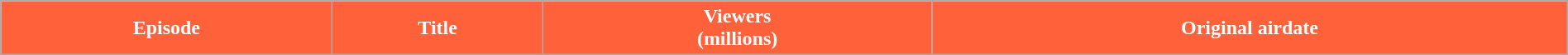<table class="wikitable plainrowheaders" style="width:100%;">
<tr style="color:#fff;">
<th style="background:#FF623B;">Episode</th>
<th style="background:#FF623B;">Title</th>
<th style="background:#FF623B;">Viewers<br>(millions)</th>
<th style="background:#FF623B;">Original airdate<br>













</th>
</tr>
</table>
